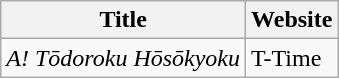<table class="wikitable">
<tr>
<th>Title</th>
<th>Website</th>
</tr>
<tr>
<td><em>A! Tōdoroku Hōsōkyoku</em></td>
<td>T-Time</td>
</tr>
</table>
